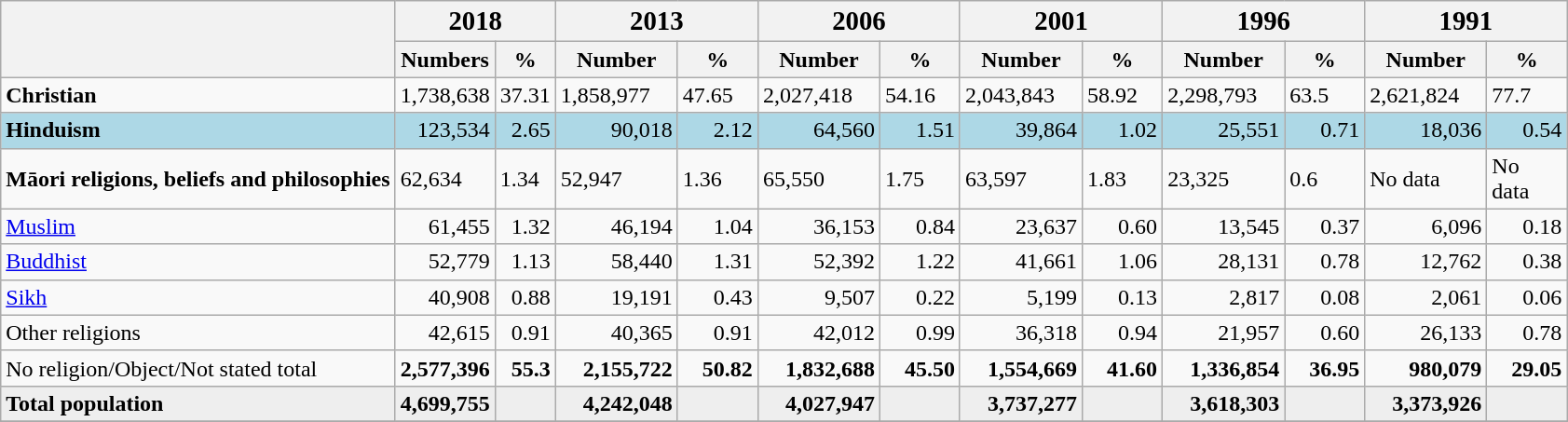<table class="wikitable collapsible sortable">
<tr>
<th rowspan=2></th>
<th colspan="2"><big>2018</big></th>
<th colspan="2" align="center"><big>2013</big></th>
<th align=center colspan=2><big>2006</big></th>
<th align=center colspan=2><big>2001</big></th>
<th align=center colspan=2><big>1996</big></th>
<th align=center colspan=2><big>1991</big></th>
</tr>
<tr>
<th>Numbers</th>
<th>%</th>
<th width="80">Number</th>
<th width=50>%</th>
<th width=80>Number</th>
<th width=50>%</th>
<th width=80>Number</th>
<th width=50>%</th>
<th width=80>Number</th>
<th width=50>%</th>
<th width=80>Number</th>
<th width=50>%</th>
</tr>
<tr>
<td><strong>Christian</strong></td>
<td>1,738,638</td>
<td>37.31</td>
<td>1,858,977</td>
<td>47.65</td>
<td>2,027,418</td>
<td>54.16</td>
<td>2,043,843</td>
<td>58.92</td>
<td>2,298,793</td>
<td>63.5</td>
<td>2,621,824</td>
<td>77.7</td>
</tr>
<tr align="right" bgcolor="lightblue">
<td align="left"><strong>Hinduism</strong></td>
<td>123,534</td>
<td>2.65</td>
<td>90,018</td>
<td>2.12</td>
<td>64,560</td>
<td>1.51</td>
<td>39,864</td>
<td>1.02</td>
<td>25,551</td>
<td>0.71</td>
<td>18,036</td>
<td>0.54</td>
</tr>
<tr>
<td><strong>Māori religions, beliefs and philosophies</strong></td>
<td>62,634</td>
<td>1.34</td>
<td>52,947</td>
<td>1.36</td>
<td>65,550</td>
<td>1.75</td>
<td>63,597</td>
<td>1.83</td>
<td>23,325</td>
<td>0.6</td>
<td>No data</td>
<td>No     data</td>
</tr>
<tr align="right">
<td align="left"><a href='#'>Muslim</a></td>
<td>61,455</td>
<td>1.32</td>
<td>46,194</td>
<td>1.04</td>
<td>36,153</td>
<td>0.84</td>
<td>23,637</td>
<td>0.60</td>
<td>13,545</td>
<td>0.37</td>
<td>6,096</td>
<td>0.18</td>
</tr>
<tr align="right">
<td align="left"><a href='#'>Buddhist</a></td>
<td>52,779</td>
<td>1.13</td>
<td>58,440</td>
<td>1.31</td>
<td>52,392</td>
<td>1.22</td>
<td>41,661</td>
<td>1.06</td>
<td>28,131</td>
<td>0.78</td>
<td>12,762</td>
<td>0.38</td>
</tr>
<tr align="right">
<td align="left"><a href='#'>Sikh</a></td>
<td>40,908</td>
<td>0.88</td>
<td>19,191</td>
<td>0.43</td>
<td>9,507</td>
<td>0.22</td>
<td>5,199</td>
<td>0.13</td>
<td>2,817</td>
<td>0.08</td>
<td>2,061</td>
<td>0.06</td>
</tr>
<tr align="right">
<td align="left">Other religions</td>
<td>42,615</td>
<td>0.91</td>
<td>40,365</td>
<td>0.91</td>
<td>42,012</td>
<td>0.99</td>
<td>36,318</td>
<td>0.94</td>
<td>21,957</td>
<td>0.60</td>
<td>26,133</td>
<td>0.78</td>
</tr>
<tr align="right">
<td align="left">No religion/Object/Not stated total</td>
<td><strong>2,577,396</strong></td>
<td><strong>55.3</strong></td>
<td><strong>2,155,722</strong></td>
<td><strong>50.82</strong></td>
<td><strong>1,832,688</strong></td>
<td><strong>45.50</strong></td>
<td><strong>1,554,669</strong></td>
<td><strong>41.60</strong></td>
<td><strong>1,336,854</strong></td>
<td><strong>36.95</strong></td>
<td><strong>980,079</strong></td>
<td><strong>29.05</strong></td>
</tr>
<tr align="right" bgcolor="#EEEEEE">
<td align="left"><strong>Total population</strong></td>
<td><strong>4,699,755</strong></td>
<td></td>
<td><strong>4,242,048</strong></td>
<td></td>
<td><strong>4,027,947</strong></td>
<td></td>
<td><strong>3,737,277</strong></td>
<td></td>
<td><strong>3,618,303</strong></td>
<td></td>
<td><strong>3,373,926</strong></td>
<td></td>
</tr>
<tr>
</tr>
</table>
